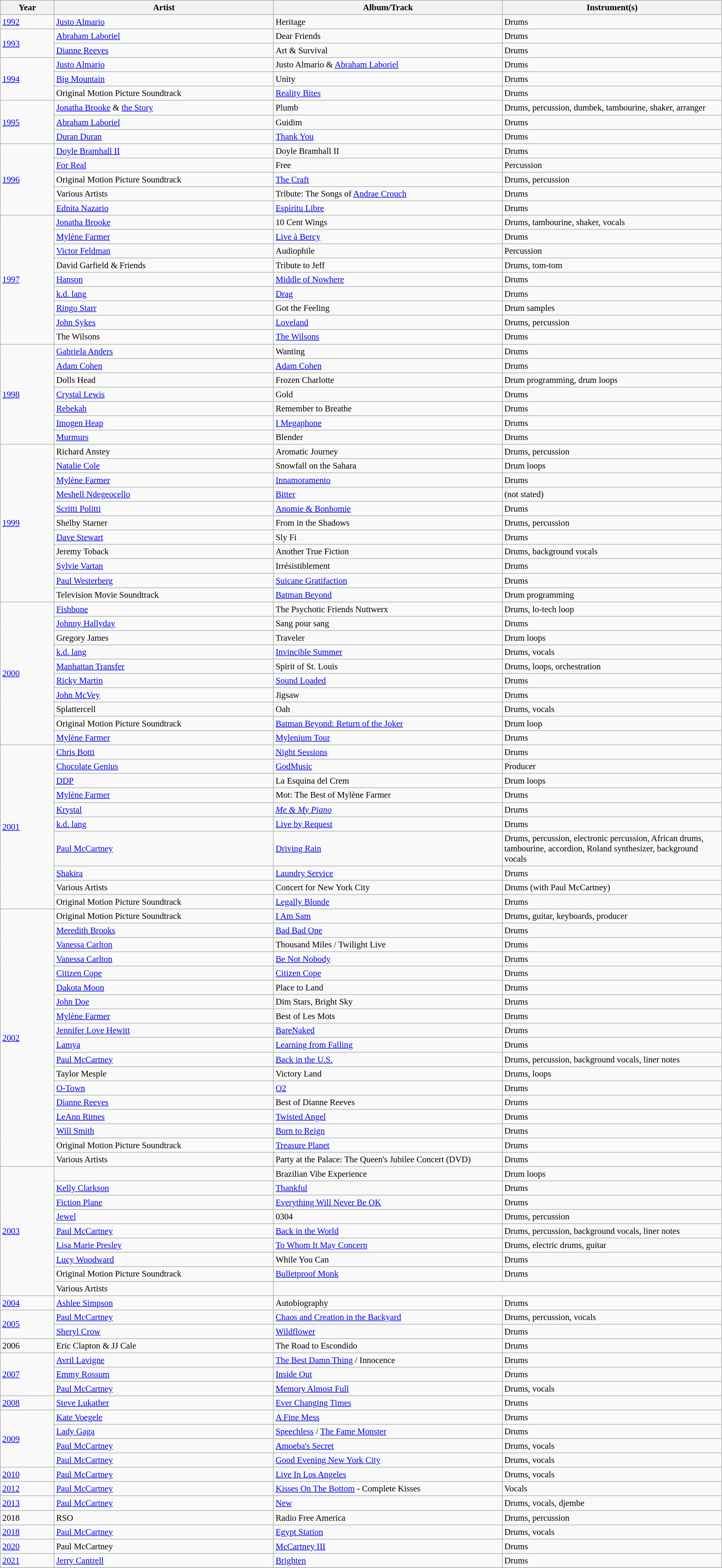<table class="wikitable" style="font-size: 95%; width:100%">
<tr>
<th width="50">Year</th>
<th width="225">Artist</th>
<th width="235">Album/Track</th>
<th width="225">Instrument(s)</th>
</tr>
<tr>
<td><a href='#'>1992</a></td>
<td><a href='#'>Justo Almario</a></td>
<td>Heritage</td>
<td>Drums</td>
</tr>
<tr>
<td rowspan="2"><a href='#'>1993</a></td>
<td><a href='#'>Abraham Laboriel</a></td>
<td>Dear Friends</td>
<td>Drums</td>
</tr>
<tr>
<td><a href='#'>Dianne Reeves</a></td>
<td>Art & Survival</td>
<td>Drums</td>
</tr>
<tr>
<td rowspan="3"><a href='#'>1994</a></td>
<td><a href='#'>Justo Almario</a></td>
<td>Justo Almario & <a href='#'>Abraham Laboriel</a></td>
<td>Drums</td>
</tr>
<tr>
<td><a href='#'>Big Mountain</a></td>
<td>Unity</td>
<td>Drums</td>
</tr>
<tr>
<td>Original Motion Picture Soundtrack</td>
<td><a href='#'>Reality Bites</a></td>
<td>Drums</td>
</tr>
<tr>
<td rowspan="3"><a href='#'>1995</a></td>
<td><a href='#'>Jonatha Brooke</a> & <a href='#'>the Story</a></td>
<td>Plumb</td>
<td>Drums, percussion, dumbek, tambourine, shaker, arranger</td>
</tr>
<tr>
<td><a href='#'>Abraham Laboriel</a></td>
<td>Guidim</td>
<td>Drums</td>
</tr>
<tr>
<td><a href='#'>Duran Duran</a></td>
<td><a href='#'>Thank You</a></td>
<td>Drums</td>
</tr>
<tr>
<td rowspan="5"><a href='#'>1996</a></td>
<td><a href='#'>Doyle Bramhall II</a></td>
<td>Doyle Bramhall II</td>
<td>Drums</td>
</tr>
<tr>
<td><a href='#'>For Real</a></td>
<td>Free</td>
<td>Percussion</td>
</tr>
<tr>
<td>Original Motion Picture Soundtrack</td>
<td><a href='#'>The Craft</a></td>
<td>Drums, percussion</td>
</tr>
<tr>
<td>Various Artists</td>
<td>Tribute:  The Songs of <a href='#'>Andrae Crouch</a></td>
<td>Drums</td>
</tr>
<tr>
<td><a href='#'>Ednita Nazario</a></td>
<td><a href='#'>Espíritu Libre</a></td>
<td>Drums</td>
</tr>
<tr>
<td rowspan="9"><a href='#'>1997</a></td>
<td><a href='#'>Jonatha Brooke</a></td>
<td>10 Cent Wings</td>
<td>Drums, tambourine, shaker, vocals</td>
</tr>
<tr>
<td><a href='#'>Mylène Farmer</a></td>
<td><a href='#'>Live à Bercy</a></td>
<td>Drums</td>
</tr>
<tr>
<td><a href='#'>Victor Feldman</a></td>
<td>Audiophile</td>
<td>Percussion</td>
</tr>
<tr>
<td>David Garfield & Friends</td>
<td>Tribute to Jeff</td>
<td>Drums, tom-tom</td>
</tr>
<tr>
<td><a href='#'>Hanson</a></td>
<td><a href='#'>Middle of Nowhere</a></td>
<td>Drums</td>
</tr>
<tr>
<td><a href='#'>k.d. lang</a></td>
<td><a href='#'>Drag</a></td>
<td>Drums</td>
</tr>
<tr>
<td><a href='#'>Ringo Starr</a></td>
<td>Got the Feeling</td>
<td>Drum samples</td>
</tr>
<tr>
<td><a href='#'>John Sykes</a></td>
<td><a href='#'>Loveland</a></td>
<td>Drums, percussion</td>
</tr>
<tr>
<td>The Wilsons</td>
<td><a href='#'>The Wilsons</a></td>
<td>Drums</td>
</tr>
<tr>
<td rowspan="7"><a href='#'>1998</a></td>
<td><a href='#'>Gabriela Anders</a></td>
<td>Wanting</td>
<td>Drums</td>
</tr>
<tr>
<td><a href='#'>Adam Cohen</a></td>
<td><a href='#'>Adam Cohen</a></td>
<td>Drums</td>
</tr>
<tr>
<td>Dolls Head</td>
<td>Frozen Charlotte</td>
<td>Drum programming, drum loops</td>
</tr>
<tr>
<td><a href='#'>Crystal Lewis</a></td>
<td>Gold</td>
<td>Drums</td>
</tr>
<tr>
<td><a href='#'>Rebekah</a></td>
<td>Remember to Breathe</td>
<td>Drums</td>
</tr>
<tr>
<td><a href='#'>Imogen Heap</a></td>
<td><a href='#'>I Megaphone</a></td>
<td>Drums</td>
</tr>
<tr>
<td><a href='#'>Murmurs</a></td>
<td>Blender</td>
<td>Drums</td>
</tr>
<tr>
<td rowspan="11"><a href='#'>1999</a></td>
<td>Richard Anstey</td>
<td>Aromatic Journey</td>
<td>Drums, percussion</td>
</tr>
<tr>
<td><a href='#'>Natalie Cole</a></td>
<td>Snowfall on the Sahara</td>
<td>Drum loops</td>
</tr>
<tr>
<td><a href='#'>Mylène Farmer</a></td>
<td><a href='#'>Innamoramento</a></td>
<td>Drums</td>
</tr>
<tr>
<td><a href='#'>Meshell Ndegeocello</a></td>
<td><a href='#'>Bitter</a></td>
<td>(not stated)</td>
</tr>
<tr>
<td><a href='#'>Scritti Politti</a></td>
<td><a href='#'>Anomie & Bonhomie</a></td>
<td>Drums</td>
</tr>
<tr>
<td>Shelby Starner</td>
<td>From in the Shadows</td>
<td>Drums, percussion</td>
</tr>
<tr>
<td><a href='#'>Dave Stewart</a></td>
<td>Sly Fi</td>
<td>Drums</td>
</tr>
<tr>
<td>Jeremy Toback</td>
<td>Another True Fiction</td>
<td>Drums, background vocals</td>
</tr>
<tr>
<td><a href='#'>Sylvie Vartan</a></td>
<td>Irrésistiblement</td>
<td>Drums</td>
</tr>
<tr>
<td><a href='#'>Paul Westerberg</a></td>
<td><a href='#'>Suicane Gratifaction</a></td>
<td>Drums</td>
</tr>
<tr>
<td>Television Movie Soundtrack</td>
<td><a href='#'>Batman Beyond</a></td>
<td>Drum programming</td>
</tr>
<tr>
<td rowspan="10"><a href='#'>2000</a></td>
<td><a href='#'>Fishbone</a></td>
<td>The Psychotic Friends Nuttwerx</td>
<td>Drums, lo-tech loop</td>
</tr>
<tr>
<td><a href='#'>Johnny Hallyday</a></td>
<td>Sang pour sang</td>
<td>Drums</td>
</tr>
<tr>
<td>Gregory James</td>
<td>Traveler</td>
<td>Drum loops</td>
</tr>
<tr>
<td><a href='#'>k.d. lang</a></td>
<td><a href='#'>Invincible Summer</a></td>
<td>Drums, vocals</td>
</tr>
<tr>
<td><a href='#'>Manhattan Transfer</a></td>
<td>Spirit of St. Louis</td>
<td>Drums, loops, orchestration</td>
</tr>
<tr>
<td><a href='#'>Ricky Martin</a></td>
<td><a href='#'>Sound Loaded</a></td>
<td>Drums</td>
</tr>
<tr>
<td><a href='#'>John McVey</a></td>
<td>Jigsaw</td>
<td>Drums</td>
</tr>
<tr>
<td>Splattercell</td>
<td>Oah</td>
<td>Drums, vocals</td>
</tr>
<tr>
<td>Original Motion Picture Soundtrack</td>
<td><a href='#'>Batman Beyond: Return of the Joker</a></td>
<td>Drum loop</td>
</tr>
<tr>
<td><a href='#'>Mylène Farmer</a></td>
<td><a href='#'>Mylenium Tour</a></td>
<td>Drums</td>
</tr>
<tr>
<td rowspan="10"><a href='#'>2001</a></td>
<td><a href='#'>Chris Botti</a></td>
<td><a href='#'>Night Sessions</a></td>
<td>Drums</td>
</tr>
<tr>
<td><a href='#'>Chocolate Genius</a></td>
<td><a href='#'>GodMusic</a></td>
<td>Producer</td>
</tr>
<tr>
<td><a href='#'>DDP</a></td>
<td>La Esquina del Crem</td>
<td>Drum loops</td>
</tr>
<tr>
<td><a href='#'>Mylène Farmer</a></td>
<td>Mot: The Best of Mylène Farmer</td>
<td>Drums</td>
</tr>
<tr>
<td><a href='#'>Krystal</a></td>
<td><em><a href='#'>Me & My Piano</a></em></td>
<td>Drums</td>
</tr>
<tr>
<td><a href='#'>k.d. lang</a></td>
<td><a href='#'>Live by Request</a></td>
<td>Drums</td>
</tr>
<tr>
<td><a href='#'>Paul McCartney</a></td>
<td><a href='#'>Driving Rain</a></td>
<td>Drums, percussion, electronic percussion, African drums, tambourine, accordion, Roland synthesizer, background vocals</td>
</tr>
<tr>
<td><a href='#'>Shakira</a></td>
<td><a href='#'>Laundry Service</a></td>
<td>Drums</td>
</tr>
<tr>
<td>Various Artists</td>
<td>Concert for New York City</td>
<td>Drums (with Paul McCartney)</td>
</tr>
<tr>
<td>Original Motion Picture Soundtrack</td>
<td><a href='#'>Legally Blonde</a></td>
<td>Drums</td>
</tr>
<tr>
<td rowspan="18"><a href='#'>2002</a></td>
<td>Original Motion Picture Soundtrack</td>
<td><a href='#'>I Am Sam</a></td>
<td>Drums, guitar, keyboards, producer</td>
</tr>
<tr>
<td><a href='#'>Meredith Brooks</a></td>
<td><a href='#'>Bad Bad One</a></td>
<td>Drums</td>
</tr>
<tr>
<td><a href='#'>Vanessa Carlton</a></td>
<td>Thousand Miles / Twilight Live</td>
<td>Drums</td>
</tr>
<tr>
<td><a href='#'>Vanessa Carlton</a></td>
<td><a href='#'>Be Not Nobody</a></td>
<td>Drums</td>
</tr>
<tr>
<td><a href='#'>Citizen Cope</a></td>
<td><a href='#'>Citizen Cope</a></td>
<td>Drums</td>
</tr>
<tr>
<td><a href='#'>Dakota Moon</a></td>
<td>Place to Land</td>
<td>Drums</td>
</tr>
<tr>
<td><a href='#'>John Doe</a></td>
<td>Dim Stars, Bright Sky</td>
<td>Drums</td>
</tr>
<tr>
<td><a href='#'>Mylène Farmer</a></td>
<td>Best of Les Mots</td>
<td>Drums</td>
</tr>
<tr>
<td><a href='#'>Jennifer Love Hewitt</a></td>
<td><a href='#'>BareNaked</a></td>
<td>Drums</td>
</tr>
<tr>
<td><a href='#'>Lamya</a></td>
<td><a href='#'>Learning from Falling</a></td>
<td>Drums</td>
</tr>
<tr>
<td><a href='#'>Paul McCartney</a></td>
<td><a href='#'>Back in the U.S.</a></td>
<td>Drums, percussion, background vocals, liner notes</td>
</tr>
<tr>
<td>Taylor Mesple</td>
<td>Victory Land</td>
<td>Drums, loops</td>
</tr>
<tr>
<td><a href='#'>O-Town</a></td>
<td><a href='#'>O2</a></td>
<td>Drums</td>
</tr>
<tr>
<td><a href='#'>Dianne Reeves</a></td>
<td>Best of Dianne Reeves</td>
<td>Drums</td>
</tr>
<tr>
<td><a href='#'>LeAnn Rimes</a></td>
<td><a href='#'>Twisted Angel</a></td>
<td>Drums</td>
</tr>
<tr>
<td><a href='#'>Will Smith</a></td>
<td><a href='#'>Born to Reign</a></td>
<td>Drums</td>
</tr>
<tr>
<td>Original Motion Picture Soundtrack</td>
<td><a href='#'>Treasure Planet</a></td>
<td>Drums</td>
</tr>
<tr>
<td>Various Artists</td>
<td>Party at the Palace: The Queen's Jubilee Concert (DVD)</td>
<td>Drums</td>
</tr>
<tr>
<td rowspan="9"><a href='#'>2003</a></td>
<td><BPM></td>
<td>Brazilian Vibe Experience</td>
<td>Drum loops</td>
</tr>
<tr>
<td><a href='#'>Kelly Clarkson</a></td>
<td><a href='#'>Thankful</a></td>
<td>Drums</td>
</tr>
<tr>
<td><a href='#'>Fiction Plane</a></td>
<td><a href='#'>Everything Will Never Be OK</a></td>
<td>Drums</td>
</tr>
<tr>
<td><a href='#'>Jewel</a></td>
<td>0304</td>
<td>Drums, percussion</td>
</tr>
<tr>
<td><a href='#'>Paul McCartney</a></td>
<td><a href='#'>Back in the World</a></td>
<td>Drums, percussion, background vocals, liner notes</td>
</tr>
<tr>
<td><a href='#'>Lisa Marie Presley</a></td>
<td><a href='#'>To Whom It May Concern</a></td>
<td>Drums, electric drums, guitar</td>
</tr>
<tr>
<td><a href='#'>Lucy Woodward</a></td>
<td>While You Can</td>
<td>Drums</td>
</tr>
<tr>
<td>Original Motion Picture Soundtrack</td>
<td><a href='#'>Bulletproof Monk</a></td>
<td>Drums</td>
</tr>
<tr>
<td>Various Artists</td>
</tr>
<tr>
<td rowspan="1"><a href='#'>2004</a></td>
<td><a href='#'>Ashlee Simpson</a></td>
<td>Autobiography</td>
<td>Drums</td>
</tr>
<tr>
<td rowspan="2"><a href='#'>2005</a></td>
<td><a href='#'>Paul McCartney</a></td>
<td><a href='#'>Chaos and Creation in the Backyard</a></td>
<td>Drums, percussion, vocals</td>
</tr>
<tr>
<td><a href='#'>Sheryl Crow</a></td>
<td><a href='#'>Wildflower</a></td>
<td>Drums</td>
</tr>
<tr>
<td>2006</td>
<td>Eric Clapton & JJ Cale</td>
<td>The Road to Escondido</td>
<td>Drums</td>
</tr>
<tr>
<td rowspan="3"><a href='#'>2007</a></td>
<td><a href='#'>Avril Lavigne</a></td>
<td><a href='#'>The Best Damn Thing</a> / Innocence</td>
<td>Drums</td>
</tr>
<tr>
<td><a href='#'>Emmy Rossum</a></td>
<td><a href='#'>Inside Out</a></td>
<td>Drums</td>
</tr>
<tr>
<td><a href='#'>Paul McCartney</a></td>
<td><a href='#'>Memory Almost Full</a></td>
<td>Drums, vocals</td>
</tr>
<tr>
<td rowspan="1"><a href='#'>2008</a></td>
<td><a href='#'>Steve Lukather</a></td>
<td><a href='#'>Ever Changing Times</a></td>
<td>Drums</td>
</tr>
<tr>
<td rowspan="4"><a href='#'>2009</a></td>
<td><a href='#'>Kate Voegele</a></td>
<td><a href='#'>A Fine Mess</a></td>
<td>Drums</td>
</tr>
<tr>
<td><a href='#'>Lady Gaga</a></td>
<td><a href='#'>Speechless</a> / <a href='#'>The Fame Monster</a></td>
<td>Drums</td>
</tr>
<tr>
<td><a href='#'>Paul McCartney</a></td>
<td><a href='#'>Amoeba's Secret</a></td>
<td>Drums, vocals</td>
</tr>
<tr>
<td><a href='#'>Paul McCartney</a></td>
<td><a href='#'>Good Evening New York City</a></td>
<td>Drums, vocals</td>
</tr>
<tr>
<td rowspan="1"><a href='#'>2010</a></td>
<td><a href='#'>Paul McCartney</a></td>
<td><a href='#'>Live In Los Angeles</a></td>
<td>Drums, vocals</td>
</tr>
<tr>
<td rowspan="1"><a href='#'>2012</a></td>
<td><a href='#'>Paul McCartney</a></td>
<td><a href='#'>Kisses On The Bottom</a> - Complete Kisses</td>
<td>Vocals</td>
</tr>
<tr>
<td rowspan="1"><a href='#'>2013</a></td>
<td><a href='#'>Paul McCartney</a></td>
<td><a href='#'>New</a></td>
<td>Drums, vocals, djembe</td>
</tr>
<tr>
<td>2018</td>
<td>RSO</td>
<td>Radio Free America</td>
<td>Drums, percussion</td>
</tr>
<tr>
<td rowspan="1"><a href='#'>2018</a></td>
<td><a href='#'>Paul McCartney</a></td>
<td><a href='#'>Egypt Station</a></td>
<td>Drums, vocals</td>
</tr>
<tr>
<td rowspan="1"><a href='#'>2020</a></td>
<td>Paul McCartney</td>
<td><a href='#'>McCartney III</a></td>
<td>Drums</td>
</tr>
<tr>
<td rowspan="1"><a href='#'>2021</a></td>
<td><a href='#'>Jerry Cantrell</a></td>
<td><a href='#'>Brighten</a></td>
<td>Drums</td>
</tr>
<tr>
</tr>
</table>
